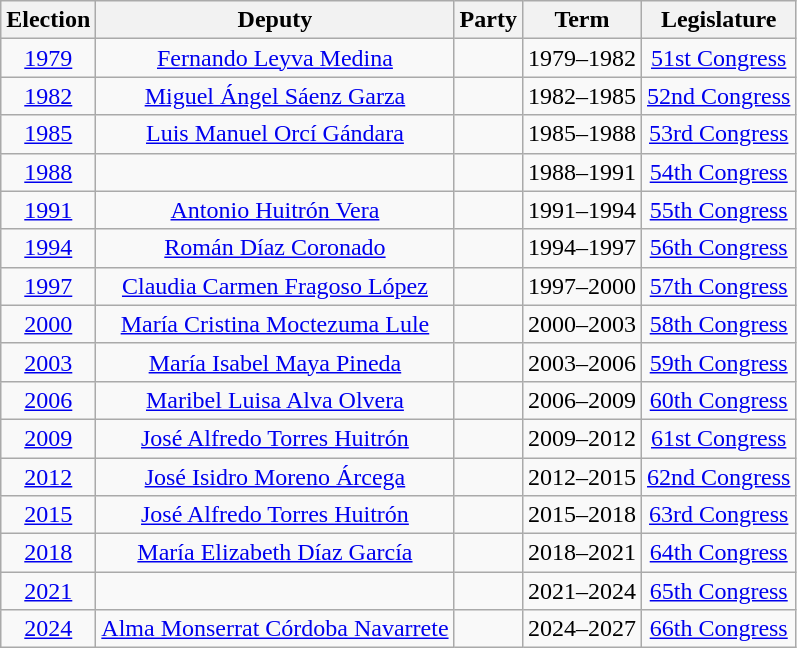<table class="wikitable sortable" style="text-align: center">
<tr>
<th>Election</th>
<th class="unsortable">Deputy</th>
<th class="unsortable">Party</th>
<th class="unsortable">Term</th>
<th class="unsortable">Legislature</th>
</tr>
<tr>
<td><a href='#'>1979</a></td>
<td><a href='#'>Fernando Leyva Medina</a></td>
<td></td>
<td>1979–1982</td>
<td><a href='#'>51st Congress</a></td>
</tr>
<tr>
<td><a href='#'>1982</a></td>
<td><a href='#'>Miguel Ángel Sáenz Garza</a></td>
<td></td>
<td>1982–1985</td>
<td><a href='#'>52nd Congress</a></td>
</tr>
<tr>
<td><a href='#'>1985</a></td>
<td><a href='#'>Luis Manuel Orcí Gándara</a></td>
<td></td>
<td>1985–1988</td>
<td><a href='#'>53rd Congress</a></td>
</tr>
<tr>
<td><a href='#'>1988</a></td>
<td></td>
<td></td>
<td>1988–1991</td>
<td><a href='#'>54th Congress</a></td>
</tr>
<tr>
<td><a href='#'>1991</a></td>
<td><a href='#'>Antonio Huitrón Vera</a></td>
<td></td>
<td>1991–1994</td>
<td><a href='#'>55th Congress</a></td>
</tr>
<tr>
<td><a href='#'>1994</a></td>
<td><a href='#'>Román Díaz Coronado</a></td>
<td></td>
<td>1994–1997</td>
<td><a href='#'>56th Congress</a></td>
</tr>
<tr>
<td><a href='#'>1997</a></td>
<td><a href='#'>Claudia Carmen Fragoso López</a></td>
<td></td>
<td>1997–2000</td>
<td><a href='#'>57th Congress</a></td>
</tr>
<tr>
<td><a href='#'>2000</a></td>
<td><a href='#'>María Cristina Moctezuma Lule</a></td>
<td></td>
<td>2000–2003</td>
<td><a href='#'>58th Congress</a></td>
</tr>
<tr>
<td><a href='#'>2003</a></td>
<td><a href='#'>María Isabel Maya Pineda</a></td>
<td></td>
<td>2003–2006</td>
<td><a href='#'>59th Congress</a></td>
</tr>
<tr>
<td><a href='#'>2006</a></td>
<td><a href='#'>Maribel Luisa Alva Olvera</a></td>
<td></td>
<td>2006–2009</td>
<td><a href='#'>60th Congress</a></td>
</tr>
<tr>
<td><a href='#'>2009</a></td>
<td><a href='#'>José Alfredo Torres Huitrón</a></td>
<td></td>
<td>2009–2012</td>
<td><a href='#'>61st Congress</a></td>
</tr>
<tr>
<td><a href='#'>2012</a></td>
<td><a href='#'>José Isidro Moreno Árcega</a></td>
<td></td>
<td>2012–2015</td>
<td><a href='#'>62nd Congress</a></td>
</tr>
<tr>
<td><a href='#'>2015</a></td>
<td><a href='#'>José Alfredo Torres Huitrón</a></td>
<td></td>
<td>2015–2018</td>
<td><a href='#'>63rd Congress</a></td>
</tr>
<tr>
<td><a href='#'>2018</a></td>
<td><a href='#'>María Elizabeth Díaz García</a></td>
<td></td>
<td>2018–2021</td>
<td><a href='#'>64th Congress</a></td>
</tr>
<tr>
<td><a href='#'>2021</a></td>
<td></td>
<td></td>
<td>2021–2024</td>
<td><a href='#'>65th Congress</a></td>
</tr>
<tr>
<td><a href='#'>2024</a></td>
<td><a href='#'>Alma Monserrat Córdoba Navarrete</a></td>
<td></td>
<td>2024–2027</td>
<td><a href='#'>66th Congress</a></td>
</tr>
</table>
